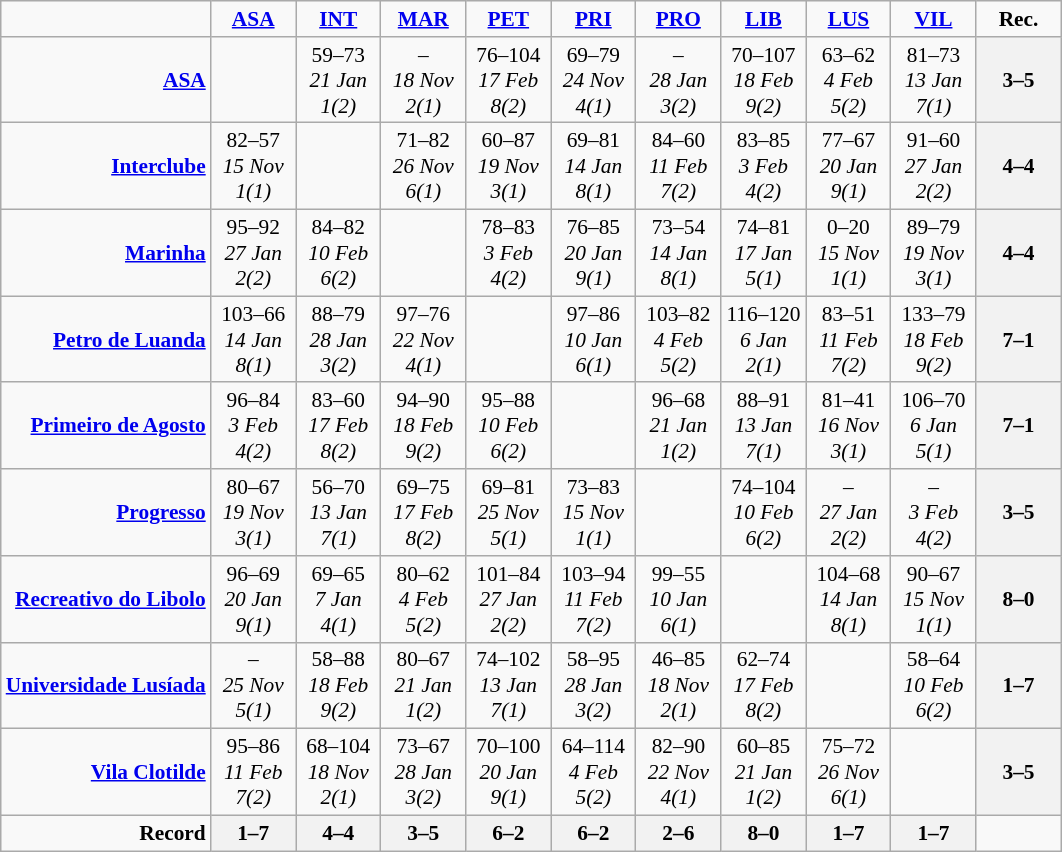<table style="font-size: 89%; text-align: center" class="wikitable">
<tr>
<td></td>
<td width=50><strong><a href='#'>ASA</a></strong></td>
<td width=50><strong><a href='#'>INT</a></strong></td>
<td width=50><strong><a href='#'>MAR</a></strong></td>
<td width=50><strong><a href='#'>PET</a></strong></td>
<td width=50><strong><a href='#'>PRI</a></strong></td>
<td width=50><strong><a href='#'>PRO</a></strong></td>
<td width=50><strong><a href='#'>LIB</a></strong></td>
<td width=50><strong><a href='#'>LUS</a></strong></td>
<td width=50><strong><a href='#'>VIL</a></strong></td>
<td width=50><strong>Rec.</strong></td>
</tr>
<tr>
<td align=right><strong><a href='#'>ASA</a></strong></td>
<td></td>
<td>59–73<br><em>21 Jan <span>1(2)</span></em></td>
<td>–<br><em>18 Nov <span>2(1)</span></em></td>
<td>76–104<br><em>17 Feb <span>8(2)</span></em></td>
<td>69–79<br><em>24 Nov <span>4(1)</span></em></td>
<td>–<br><em>28 Jan <span>3(2)</span></em></td>
<td>70–107<br><em>18 Feb <span>9(2)</span></em></td>
<td>63–62<br><em>4 Feb <span>5(2)</span></em></td>
<td>81–73<br><em>13 Jan <span>7(1)</span></em></td>
<th>3–5</th>
</tr>
<tr>
<td align=right><strong><a href='#'>Interclube</a></strong></td>
<td>82–57<br><em>15 Nov <span>1(1)</span></em></td>
<td></td>
<td>71–82<br><em>26 Nov <span>6(1)</span></em></td>
<td>60–87<br><em>19 Nov <span>3(1)</span></em></td>
<td>69–81<br><em>14 Jan <span>8(1)</span></em></td>
<td>84–60<br><em>11 Feb <span>7(2)</span></em></td>
<td>83–85<br><em>3 Feb <span>4(2)</span></em></td>
<td>77–67<br><em>20 Jan <span>9(1)</span></em></td>
<td>91–60<br><em>27 Jan <span>2(2)</span></em></td>
<th>4–4</th>
</tr>
<tr>
<td align=right><strong><a href='#'>Marinha</a></strong></td>
<td>95–92<br><em>27 Jan <span>2(2)</span></em></td>
<td>84–82<br><em>10 Feb <span>6(2)</span></em></td>
<td></td>
<td>78–83<br><em>3 Feb <span>4(2)</span></em></td>
<td>76–85<br><em>20 Jan <span>9(1)</span></em></td>
<td>73–54<br><em>14 Jan <span>8(1)</span></em></td>
<td>74–81<br><em>17 Jan <span>5(1)</span></em></td>
<td>0–20<br><em>15 Nov <span>1(1)</span></em></td>
<td>89–79<br><em>19 Nov <span>3(1)</span></em></td>
<th>4–4</th>
</tr>
<tr>
<td align=right><strong><a href='#'>Petro de Luanda</a></strong></td>
<td>103–66<br><em>14 Jan <span>8(1)</span></em></td>
<td>88–79<br><em>28 Jan <span>3(2)</span></em></td>
<td>97–76<br><em>22 Nov <span>4(1)</span></em></td>
<td></td>
<td>97–86<br><em>10 Jan <span>6(1)</span></em></td>
<td>103–82<br><em>4 Feb <span>5(2)</span></em></td>
<td>116–120<br><em>6 Jan <span>2(1)</span></em></td>
<td>83–51<br><em>11 Feb <span>7(2)</span></em></td>
<td>133–79<br><em>18 Feb <span>9(2)</span></em></td>
<th>7–1</th>
</tr>
<tr>
<td align=right><strong><a href='#'>Primeiro de Agosto</a></strong></td>
<td>96–84<br><em>3 Feb <span>4(2)</span></em></td>
<td>83–60<br><em>17 Feb <span>8(2)</span></em></td>
<td>94–90<br><em>18 Feb <span>9(2)</span></em></td>
<td>95–88<br><em>10 Feb <span>6(2)</span></em></td>
<td></td>
<td>96–68<br><em>21 Jan <span>1(2)</span></em></td>
<td>88–91<br><em>13 Jan <span>7(1)</span></em></td>
<td>81–41<br><em>16 Nov <span>3(1)</span></em></td>
<td>106–70<br><em>6 Jan <span>5(1)</span></em></td>
<th>7–1</th>
</tr>
<tr>
<td align=right><strong><a href='#'>Progresso</a></strong></td>
<td>80–67<br><em>19 Nov <span>3(1)</span></em></td>
<td>56–70<br><em>13 Jan <span>7(1)</span></em></td>
<td>69–75<br><em>17 Feb <span>8(2)</span></em></td>
<td>69–81<br><em>25 Nov <span>5(1)</span></em></td>
<td>73–83<br><em>15 Nov <span>1(1)</span></em></td>
<td></td>
<td>74–104<br><em>10 Feb <span>6(2)</span></em></td>
<td>–<br><em>27 Jan <span>2(2)</span></em></td>
<td>–<br><em>3 Feb <span>4(2)</span></em></td>
<th>3–5</th>
</tr>
<tr>
<td align=right><strong><a href='#'>Recreativo do Libolo</a></strong></td>
<td>96–69<br><em>20 Jan <span>9(1)</span></em></td>
<td>69–65<br><em>7 Jan <span>4(1)</span></em></td>
<td>80–62<br><em>4 Feb <span>5(2)</span></em></td>
<td>101–84<br><em>27 Jan <span>2(2)</span></em></td>
<td>103–94<br><em>11 Feb <span>7(2)</span></em></td>
<td>99–55<br><em>10 Jan <span>6(1)</span></em></td>
<td></td>
<td>104–68<br><em>14 Jan <span>8(1)</span></em></td>
<td>90–67<br><em>15 Nov <span>1(1)</span></em></td>
<th>8–0</th>
</tr>
<tr>
<td align=right><strong><a href='#'>Universidade Lusíada</a></strong></td>
<td>–<br><em>25 Nov <span>5(1)</span></em></td>
<td>58–88<br><em>18 Feb <span>9(2)</span></em></td>
<td>80–67<br><em>21 Jan <span>1(2)</span></em></td>
<td>74–102<br><em>13 Jan <span>7(1)</span></em></td>
<td>58–95<br><em>28 Jan <span>3(2)</span></em></td>
<td>46–85<br><em>18 Nov <span>2(1)</span></em></td>
<td>62–74<br><em>17 Feb <span>8(2)</span></em></td>
<td></td>
<td>58–64<br><em>10 Feb <span>6(2)</span></em></td>
<th>1–7</th>
</tr>
<tr>
<td align=right><strong><a href='#'>Vila Clotilde</a></strong></td>
<td>95–86<br><em>11 Feb <span>7(2)</span></em></td>
<td>68–104<br><em>18 Nov <span>2(1)</span></em></td>
<td>73–67<br><em>28 Jan <span>3(2)</span></em></td>
<td>70–100<br><em>20 Jan <span>9(1)</span></em></td>
<td>64–114<br><em>4 Feb <span>5(2)</span></em></td>
<td>82–90<br><em>22 Nov <span>4(1)</span></em></td>
<td>60–85<br><em>21 Jan <span>1(2)</span></em></td>
<td>75–72<br><em>26 Nov <span>6(1)</span></em></td>
<td></td>
<th>3–5</th>
</tr>
<tr>
<td align=right><strong>Record</strong></td>
<th>1–7</th>
<th>4–4</th>
<th>3–5</th>
<th>6–2</th>
<th>6–2</th>
<th>2–6</th>
<th>8–0</th>
<th>1–7</th>
<th>1–7</th>
<td></td>
</tr>
</table>
